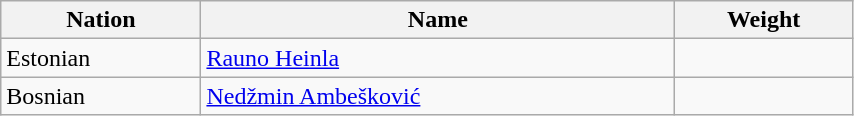<table class="wikitable" style="display: inline-table;width: 45%;">
<tr>
<th>Nation</th>
<th>Name</th>
<th>Weight</th>
</tr>
<tr>
<td> Estonian</td>
<td><a href='#'>Rauno Heinla</a></td>
<td></td>
</tr>
<tr>
<td> Bosnian</td>
<td><a href='#'>Nedžmin Ambešković</a></td>
<td></td>
</tr>
</table>
